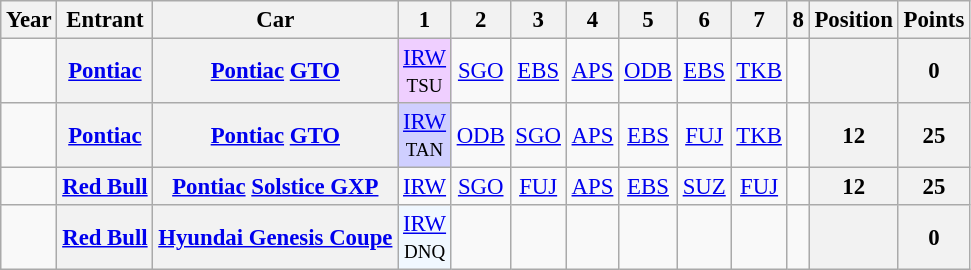<table class="wikitable" style="text-align:center; font-size:95%">
<tr>
<th>Year</th>
<th>Entrant</th>
<th>Car</th>
<th>1</th>
<th>2</th>
<th>3</th>
<th>4</th>
<th>5</th>
<th>6</th>
<th>7</th>
<th>8</th>
<th>Position</th>
<th>Points</th>
</tr>
<tr>
<td></td>
<th><a href='#'>Pontiac</a></th>
<th><a href='#'>Pontiac</a> <a href='#'>GTO</a></th>
<td style="background:#EFCFFF;"><a href='#'>IRW</a><br><small>TSU</small></td>
<td><a href='#'>SGO</a><br><small></small></td>
<td><a href='#'>EBS</a><br><small></small></td>
<td><a href='#'>APS</a><br><small></small></td>
<td><a href='#'>ODB</a><br><small></small></td>
<td><a href='#'>EBS</a><br><small></small></td>
<td><a href='#'>TKB</a><br><small></small></td>
<td></td>
<th></th>
<th>0</th>
</tr>
<tr>
<td></td>
<th><a href='#'>Pontiac</a></th>
<th><a href='#'>Pontiac</a> <a href='#'>GTO</a></th>
<td style="background:#CFCFFF;"><a href='#'>IRW</a><br><small>TAN</small></td>
<td><a href='#'>ODB</a><br><small></small></td>
<td><a href='#'>SGO</a><br><small></small></td>
<td><a href='#'>APS</a><br><small></small></td>
<td><a href='#'>EBS</a><br><small></small></td>
<td><a href='#'>FUJ</a><br><small></small></td>
<td><a href='#'>TKB</a><br><small></small></td>
<td></td>
<th>12</th>
<th>25</th>
</tr>
<tr>
<td></td>
<th><a href='#'>Red Bull</a></th>
<th><a href='#'>Pontiac</a> <a href='#'>Solstice GXP</a></th>
<td><a href='#'>IRW</a><br><small></small></td>
<td><a href='#'>SGO</a><br><small></small></td>
<td><a href='#'>FUJ</a><br><small></small></td>
<td><a href='#'>APS</a><br><small></small></td>
<td><a href='#'>EBS</a><br><small></small></td>
<td><a href='#'>SUZ</a><br><small></small></td>
<td><a href='#'>FUJ</a><br><small></small></td>
<td></td>
<th>12</th>
<th>25</th>
</tr>
<tr>
<td></td>
<th><a href='#'>Red Bull</a></th>
<th><a href='#'>Hyundai Genesis Coupe</a></th>
<td style="background:#F0F8FF;"><a href='#'>IRW</a><br><small>DNQ</small></td>
<td></td>
<td></td>
<td></td>
<td></td>
<td></td>
<td></td>
<td></td>
<th></th>
<th>0</th>
</tr>
</table>
